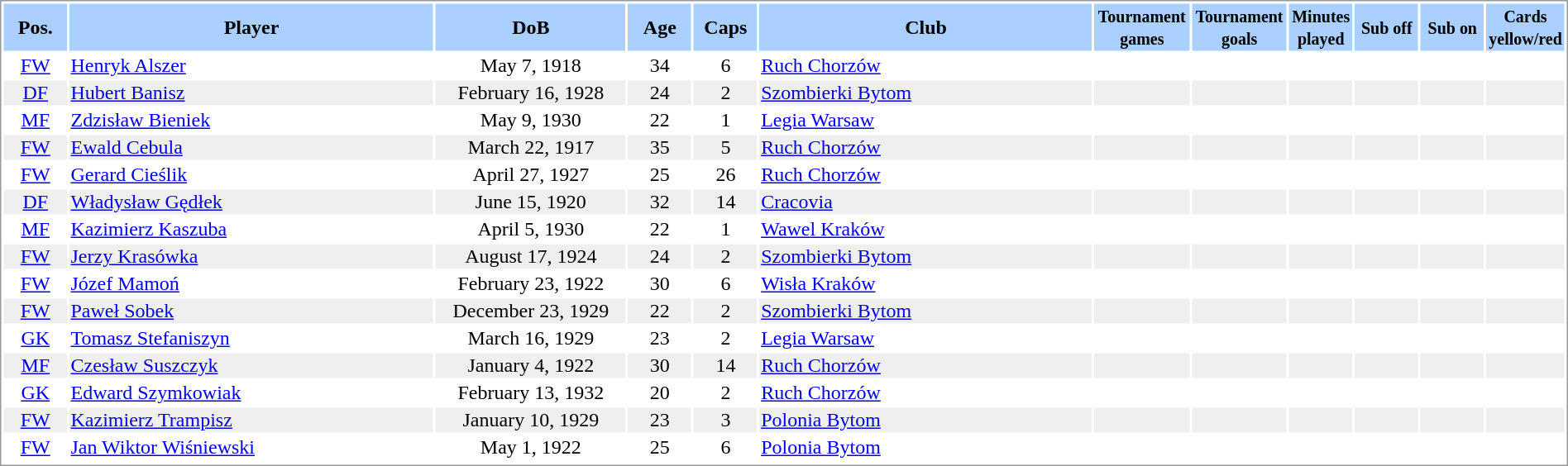<table border="0" width="100%" style="border: 1px solid #999; background-color:#FFFFFF; text-align:center">
<tr align="center" bgcolor="#AAD0FF">
<th width=4%>Pos.</th>
<th width=23%>Player</th>
<th width=12%>DoB</th>
<th width=4%>Age</th>
<th width=4%>Caps</th>
<th width=21%>Club</th>
<th width=6%><small>Tournament<br>games</small></th>
<th width=6%><small>Tournament<br>goals</small></th>
<th width=4%><small>Minutes<br>played</small></th>
<th width=4%><small>Sub off</small></th>
<th width=4%><small>Sub on</small></th>
<th width=4%><small>Cards<br>yellow/red</small></th>
</tr>
<tr>
<td><a href='#'>FW</a></td>
<td align="left"><a href='#'>Henryk Alszer</a></td>
<td>May 7, 1918</td>
<td>34</td>
<td>6</td>
<td align="left"> <a href='#'>Ruch Chorzów</a></td>
<td></td>
<td></td>
<td></td>
<td></td>
<td></td>
<td></td>
</tr>
<tr bgcolor="#EFEFEF">
<td><a href='#'>DF</a></td>
<td align="left"><a href='#'>Hubert Banisz</a></td>
<td>February 16, 1928</td>
<td>24</td>
<td>2</td>
<td align="left"> <a href='#'>Szombierki Bytom</a></td>
<td></td>
<td></td>
<td></td>
<td></td>
<td></td>
<td></td>
</tr>
<tr>
<td><a href='#'>MF</a></td>
<td align="left"><a href='#'>Zdzisław Bieniek</a></td>
<td>May 9, 1930</td>
<td>22</td>
<td>1</td>
<td align="left"> <a href='#'>Legia Warsaw</a></td>
<td></td>
<td></td>
<td></td>
<td></td>
<td></td>
<td></td>
</tr>
<tr bgcolor="#EFEFEF">
<td><a href='#'>FW</a></td>
<td align="left"><a href='#'>Ewald Cebula</a></td>
<td>March 22, 1917</td>
<td>35</td>
<td>5</td>
<td align="left"> <a href='#'>Ruch Chorzów</a></td>
<td></td>
<td></td>
<td></td>
<td></td>
<td></td>
<td></td>
</tr>
<tr>
<td><a href='#'>FW</a></td>
<td align="left"><a href='#'>Gerard Cieślik</a></td>
<td>April 27, 1927</td>
<td>25</td>
<td>26</td>
<td align="left"> <a href='#'>Ruch Chorzów</a></td>
<td></td>
<td></td>
<td></td>
<td></td>
<td></td>
<td></td>
</tr>
<tr bgcolor="#EFEFEF">
<td><a href='#'>DF</a></td>
<td align="left"><a href='#'>Władysław Gędłek</a></td>
<td>June 15, 1920</td>
<td>32</td>
<td>14</td>
<td align="left"> <a href='#'>Cracovia</a></td>
<td></td>
<td></td>
<td></td>
<td></td>
<td></td>
<td></td>
</tr>
<tr>
<td><a href='#'>MF</a></td>
<td align="left"><a href='#'>Kazimierz Kaszuba</a></td>
<td>April 5, 1930</td>
<td>22</td>
<td>1</td>
<td align="left"> <a href='#'>Wawel Kraków</a></td>
<td></td>
<td></td>
<td></td>
<td></td>
<td></td>
<td></td>
</tr>
<tr bgcolor="#EFEFEF">
<td><a href='#'>FW</a></td>
<td align="left"><a href='#'>Jerzy Krasówka</a></td>
<td>August 17, 1924</td>
<td>24</td>
<td>2</td>
<td align="left"> <a href='#'>Szombierki Bytom</a></td>
<td></td>
<td></td>
<td></td>
<td></td>
<td></td>
<td></td>
</tr>
<tr>
<td><a href='#'>FW</a></td>
<td align="left"><a href='#'>Józef Mamoń</a></td>
<td>February 23, 1922</td>
<td>30</td>
<td>6</td>
<td align="left"> <a href='#'>Wisła Kraków</a></td>
<td></td>
<td></td>
<td></td>
<td></td>
<td></td>
<td></td>
</tr>
<tr bgcolor="#EFEFEF">
<td><a href='#'>FW</a></td>
<td align="left"><a href='#'>Paweł Sobek</a></td>
<td>December 23, 1929</td>
<td>22</td>
<td>2</td>
<td align="left"> <a href='#'>Szombierki Bytom</a></td>
<td></td>
<td></td>
<td></td>
<td></td>
<td></td>
<td></td>
</tr>
<tr>
<td><a href='#'>GK</a></td>
<td align="left"><a href='#'>Tomasz Stefaniszyn</a></td>
<td>March 16, 1929</td>
<td>23</td>
<td>2</td>
<td align="left"> <a href='#'>Legia Warsaw</a></td>
<td></td>
<td></td>
<td></td>
<td></td>
<td></td>
<td></td>
</tr>
<tr bgcolor="#EFEFEF">
<td><a href='#'>MF</a></td>
<td align="left"><a href='#'>Czesław Suszczyk</a></td>
<td>January 4, 1922</td>
<td>30</td>
<td>14</td>
<td align="left"> <a href='#'>Ruch Chorzów</a></td>
<td></td>
<td></td>
<td></td>
<td></td>
<td></td>
<td></td>
</tr>
<tr>
<td><a href='#'>GK</a></td>
<td align="left"><a href='#'>Edward Szymkowiak</a></td>
<td>February 13, 1932</td>
<td>20</td>
<td>2</td>
<td align="left"> <a href='#'>Ruch Chorzów</a></td>
<td></td>
<td></td>
<td></td>
<td></td>
<td></td>
<td></td>
</tr>
<tr bgcolor="#EFEFEF">
<td><a href='#'>FW</a></td>
<td align="left"><a href='#'>Kazimierz Trampisz</a></td>
<td>January 10, 1929</td>
<td>23</td>
<td>3</td>
<td align="left"> <a href='#'>Polonia Bytom</a></td>
<td></td>
<td></td>
<td></td>
<td></td>
<td></td>
<td></td>
</tr>
<tr>
<td><a href='#'>FW</a></td>
<td align="left"><a href='#'>Jan Wiktor Wiśniewski</a></td>
<td>May 1, 1922</td>
<td>25</td>
<td>6</td>
<td align="left"> <a href='#'>Polonia Bytom</a></td>
<td></td>
<td></td>
<td></td>
<td></td>
<td></td>
<td></td>
</tr>
<tr>
</tr>
</table>
